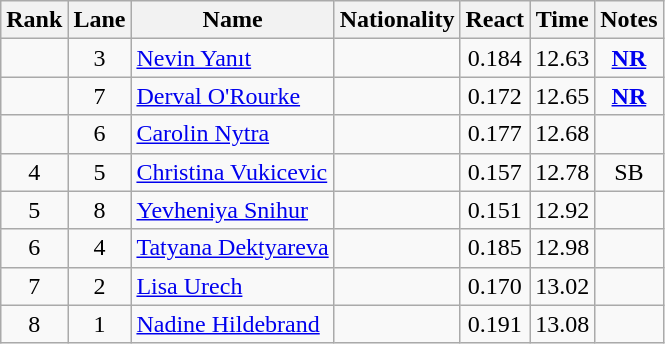<table class="wikitable sortable" style="text-align:center">
<tr>
<th>Rank</th>
<th>Lane</th>
<th>Name</th>
<th>Nationality</th>
<th>React</th>
<th>Time</th>
<th>Notes</th>
</tr>
<tr>
<td></td>
<td>3</td>
<td align="left"><a href='#'>Nevin Yanıt</a></td>
<td align=left></td>
<td>0.184</td>
<td>12.63</td>
<td><strong><a href='#'>NR</a></strong></td>
</tr>
<tr>
<td></td>
<td>7</td>
<td align="left"><a href='#'>Derval O'Rourke</a></td>
<td align=left></td>
<td>0.172</td>
<td>12.65</td>
<td><strong><a href='#'>NR</a></strong></td>
</tr>
<tr>
<td></td>
<td>6</td>
<td align="left"><a href='#'>Carolin Nytra</a></td>
<td align=left></td>
<td>0.177</td>
<td>12.68</td>
<td></td>
</tr>
<tr>
<td>4</td>
<td>5</td>
<td align="left"><a href='#'>Christina Vukicevic</a></td>
<td align=left></td>
<td>0.157</td>
<td>12.78</td>
<td>SB</td>
</tr>
<tr>
<td>5</td>
<td>8</td>
<td align="left"><a href='#'>Yevheniya Snihur</a></td>
<td align=left></td>
<td>0.151</td>
<td>12.92</td>
<td></td>
</tr>
<tr>
<td>6</td>
<td>4</td>
<td align="left"><a href='#'>Tatyana Dektyareva</a></td>
<td align=left></td>
<td>0.185</td>
<td>12.98</td>
<td></td>
</tr>
<tr>
<td>7</td>
<td>2</td>
<td align="left"><a href='#'>Lisa Urech</a></td>
<td align=left></td>
<td>0.170</td>
<td>13.02</td>
<td></td>
</tr>
<tr>
<td>8</td>
<td>1</td>
<td align="left"><a href='#'>Nadine Hildebrand</a></td>
<td align=left></td>
<td>0.191</td>
<td>13.08</td>
<td></td>
</tr>
</table>
